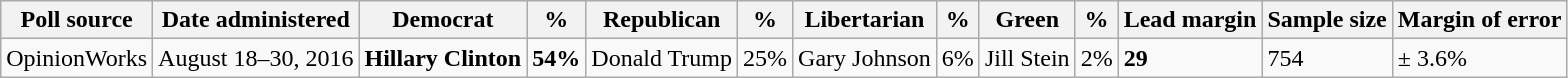<table class="wikitable">
<tr valign=bottom>
<th>Poll source</th>
<th>Date administered</th>
<th>Democrat</th>
<th>%</th>
<th>Republican</th>
<th>%</th>
<th>Libertarian</th>
<th>%</th>
<th>Green</th>
<th>%</th>
<th>Lead margin</th>
<th>Sample size</th>
<th>Margin of error</th>
</tr>
<tr>
<td>OpinionWorks</td>
<td>August 18–30, 2016</td>
<td><strong>Hillary Clinton</strong></td>
<td><strong>54%</strong></td>
<td>Donald Trump</td>
<td>25%</td>
<td>Gary Johnson</td>
<td>6%</td>
<td>Jill Stein</td>
<td>2%</td>
<td><strong>29</strong></td>
<td>754</td>
<td>± 3.6%</td>
</tr>
</table>
